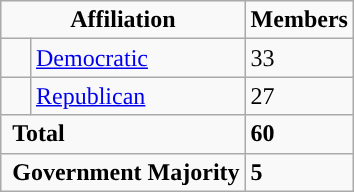<table class="wikitable">
<tr>
<td colspan="2" rowspan="1" align="center" valign="top"><strong>Affiliation</strong></td>
<td style="vertical-align:top;"><strong>Members</strong></td>
</tr>
<tr>
<td style="background-color:"> </td>
<td><a href='#'>Democratic</a></td>
<td>33</td>
</tr>
<tr>
<td style="background-color:"> </td>
<td><a href='#'>Republican</a></td>
<td>27</td>
</tr>
<tr>
<td colspan="2" rowspan="1"> <strong>Total</strong></td>
<td><strong>60</strong></td>
</tr>
<tr>
<td colspan="2" rowspan="1"> <strong>Government Majority</strong></td>
<td><strong>5</strong></td>
</tr>
</table>
